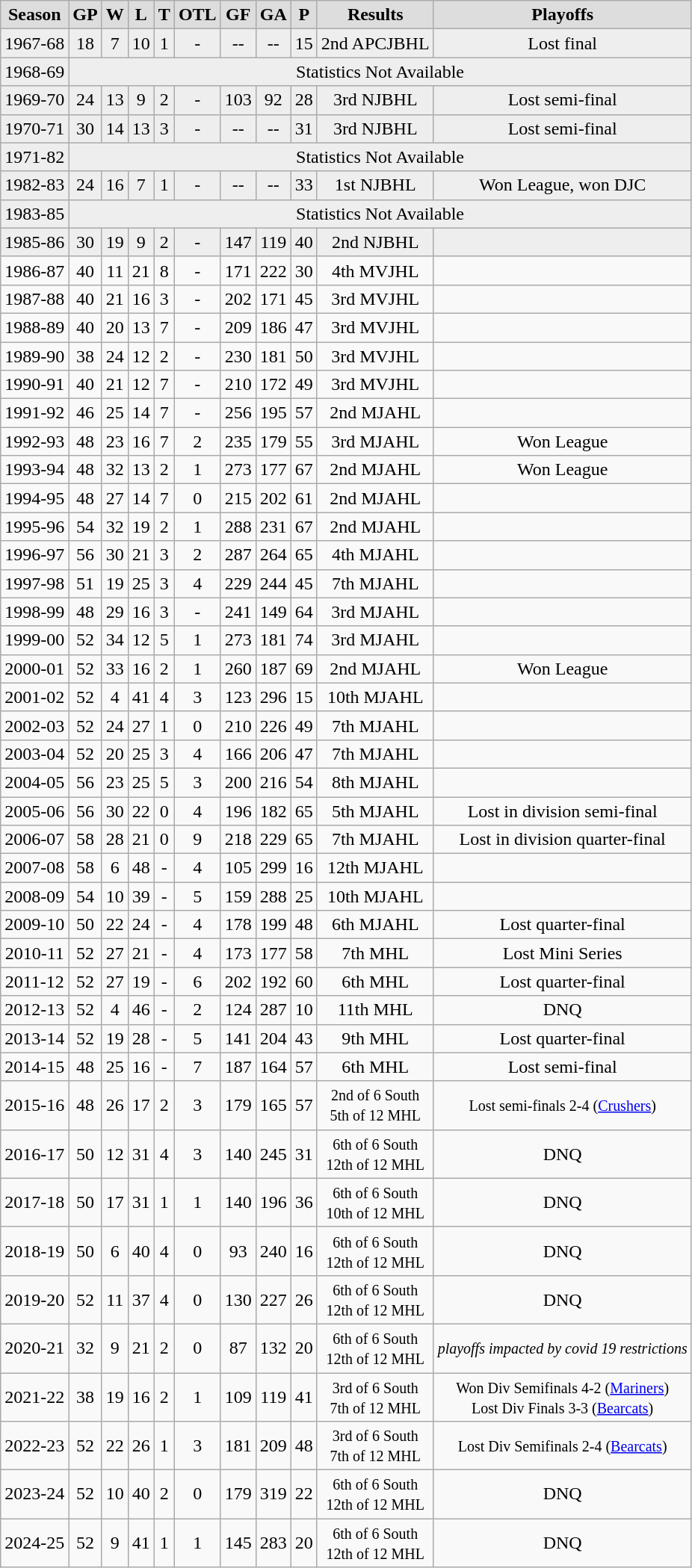<table class="wikitable">
<tr align="center"  bgcolor="#dddddd">
<td><strong>Season</strong></td>
<td><strong>GP</strong></td>
<td><strong>W</strong></td>
<td><strong>L</strong></td>
<td><strong>T</strong></td>
<td><strong>OTL</strong></td>
<td><strong>GF</strong></td>
<td><strong>GA</strong></td>
<td><strong>P</strong></td>
<td><strong>Results</strong></td>
<td><strong>Playoffs</strong></td>
</tr>
<tr align="center" bgcolor="#eeeeee">
<td>1967-68</td>
<td>18</td>
<td>7</td>
<td>10</td>
<td>1</td>
<td>-</td>
<td>--</td>
<td>--</td>
<td>15</td>
<td>2nd APCJBHL</td>
<td>Lost final</td>
</tr>
<tr align="center" bgcolor="#eeeeee">
<td>1968-69</td>
<td colspan="11">Statistics Not Available</td>
</tr>
<tr align="center" bgcolor="#eeeeee">
<td>1969-70</td>
<td>24</td>
<td>13</td>
<td>9</td>
<td>2</td>
<td>-</td>
<td>103</td>
<td>92</td>
<td>28</td>
<td>3rd NJBHL</td>
<td>Lost semi-final</td>
</tr>
<tr align="center" bgcolor="#eeeeee">
<td>1970-71</td>
<td>30</td>
<td>14</td>
<td>13</td>
<td>3</td>
<td>-</td>
<td>--</td>
<td>--</td>
<td>31</td>
<td>3rd NJBHL</td>
<td>Lost semi-final</td>
</tr>
<tr align="center" bgcolor="#eeeeee">
<td>1971-82</td>
<td colspan="11">Statistics Not Available</td>
</tr>
<tr align="center" bgcolor="#eeeeee">
<td>1982-83</td>
<td>24</td>
<td>16</td>
<td>7</td>
<td>1</td>
<td>-</td>
<td>--</td>
<td>--</td>
<td>33</td>
<td>1st NJBHL</td>
<td>Won League, won DJC</td>
</tr>
<tr align="center" bgcolor="#eeeeee">
<td>1983-85</td>
<td colspan="11">Statistics Not Available</td>
</tr>
<tr align="center" bgcolor="#eeeeee">
<td>1985-86</td>
<td>30</td>
<td>19</td>
<td>9</td>
<td>2</td>
<td>-</td>
<td>147</td>
<td>119</td>
<td>40</td>
<td>2nd NJBHL</td>
<td></td>
</tr>
<tr align="center">
<td>1986-87</td>
<td>40</td>
<td>11</td>
<td>21</td>
<td>8</td>
<td>-</td>
<td>171</td>
<td>222</td>
<td>30</td>
<td>4th MVJHL</td>
<td></td>
</tr>
<tr align="center">
<td>1987-88</td>
<td>40</td>
<td>21</td>
<td>16</td>
<td>3</td>
<td>-</td>
<td>202</td>
<td>171</td>
<td>45</td>
<td>3rd MVJHL</td>
<td></td>
</tr>
<tr align="center">
<td>1988-89</td>
<td>40</td>
<td>20</td>
<td>13</td>
<td>7</td>
<td>-</td>
<td>209</td>
<td>186</td>
<td>47</td>
<td>3rd MVJHL</td>
<td></td>
</tr>
<tr align="center">
<td>1989-90</td>
<td>38</td>
<td>24</td>
<td>12</td>
<td>2</td>
<td>-</td>
<td>230</td>
<td>181</td>
<td>50</td>
<td>3rd MVJHL</td>
<td></td>
</tr>
<tr align="center">
<td>1990-91</td>
<td>40</td>
<td>21</td>
<td>12</td>
<td>7</td>
<td>-</td>
<td>210</td>
<td>172</td>
<td>49</td>
<td>3rd MVJHL</td>
<td></td>
</tr>
<tr align="center">
<td>1991-92</td>
<td>46</td>
<td>25</td>
<td>14</td>
<td>7</td>
<td>-</td>
<td>256</td>
<td>195</td>
<td>57</td>
<td>2nd MJAHL</td>
<td></td>
</tr>
<tr align="center">
<td>1992-93</td>
<td>48</td>
<td>23</td>
<td>16</td>
<td>7</td>
<td>2</td>
<td>235</td>
<td>179</td>
<td>55</td>
<td>3rd MJAHL</td>
<td>Won League</td>
</tr>
<tr align="center">
<td>1993-94</td>
<td>48</td>
<td>32</td>
<td>13</td>
<td>2</td>
<td>1</td>
<td>273</td>
<td>177</td>
<td>67</td>
<td>2nd MJAHL</td>
<td>Won League</td>
</tr>
<tr align="center">
<td>1994-95</td>
<td>48</td>
<td>27</td>
<td>14</td>
<td>7</td>
<td>0</td>
<td>215</td>
<td>202</td>
<td>61</td>
<td>2nd MJAHL</td>
<td></td>
</tr>
<tr align="center">
<td>1995-96</td>
<td>54</td>
<td>32</td>
<td>19</td>
<td>2</td>
<td>1</td>
<td>288</td>
<td>231</td>
<td>67</td>
<td>2nd MJAHL</td>
<td></td>
</tr>
<tr align="center">
<td>1996-97</td>
<td>56</td>
<td>30</td>
<td>21</td>
<td>3</td>
<td>2</td>
<td>287</td>
<td>264</td>
<td>65</td>
<td>4th MJAHL</td>
<td></td>
</tr>
<tr align="center">
<td>1997-98</td>
<td>51</td>
<td>19</td>
<td>25</td>
<td>3</td>
<td>4</td>
<td>229</td>
<td>244</td>
<td>45</td>
<td>7th MJAHL</td>
<td></td>
</tr>
<tr align="center">
<td>1998-99</td>
<td>48</td>
<td>29</td>
<td>16</td>
<td>3</td>
<td>-</td>
<td>241</td>
<td>149</td>
<td>64</td>
<td>3rd MJAHL</td>
<td></td>
</tr>
<tr align="center">
<td>1999-00</td>
<td>52</td>
<td>34</td>
<td>12</td>
<td>5</td>
<td>1</td>
<td>273</td>
<td>181</td>
<td>74</td>
<td>3rd MJAHL</td>
<td></td>
</tr>
<tr align="center">
<td>2000-01</td>
<td>52</td>
<td>33</td>
<td>16</td>
<td>2</td>
<td>1</td>
<td>260</td>
<td>187</td>
<td>69</td>
<td>2nd MJAHL</td>
<td>Won League</td>
</tr>
<tr align="center">
<td>2001-02</td>
<td>52</td>
<td>4</td>
<td>41</td>
<td>4</td>
<td>3</td>
<td>123</td>
<td>296</td>
<td>15</td>
<td>10th MJAHL</td>
<td></td>
</tr>
<tr align="center">
<td>2002-03</td>
<td>52</td>
<td>24</td>
<td>27</td>
<td>1</td>
<td>0</td>
<td>210</td>
<td>226</td>
<td>49</td>
<td>7th MJAHL</td>
<td></td>
</tr>
<tr align="center">
<td>2003-04</td>
<td>52</td>
<td>20</td>
<td>25</td>
<td>3</td>
<td>4</td>
<td>166</td>
<td>206</td>
<td>47</td>
<td>7th MJAHL</td>
<td></td>
</tr>
<tr align="center">
<td>2004-05</td>
<td>56</td>
<td>23</td>
<td>25</td>
<td>5</td>
<td>3</td>
<td>200</td>
<td>216</td>
<td>54</td>
<td>8th MJAHL</td>
<td></td>
</tr>
<tr align="center">
<td>2005-06</td>
<td>56</td>
<td>30</td>
<td>22</td>
<td>0</td>
<td>4</td>
<td>196</td>
<td>182</td>
<td>65</td>
<td>5th MJAHL</td>
<td>Lost in division semi-final</td>
</tr>
<tr align="center">
<td>2006-07</td>
<td>58</td>
<td>28</td>
<td>21</td>
<td>0</td>
<td>9</td>
<td>218</td>
<td>229</td>
<td>65</td>
<td>7th MJAHL</td>
<td>Lost in division quarter-final</td>
</tr>
<tr align="center">
<td>2007-08</td>
<td>58</td>
<td>6</td>
<td>48</td>
<td>-</td>
<td>4</td>
<td>105</td>
<td>299</td>
<td>16</td>
<td>12th MJAHL</td>
<td></td>
</tr>
<tr align="center">
<td>2008-09</td>
<td>54</td>
<td>10</td>
<td>39</td>
<td>-</td>
<td>5</td>
<td>159</td>
<td>288</td>
<td>25</td>
<td>10th MJAHL</td>
<td></td>
</tr>
<tr align="center">
<td>2009-10</td>
<td>50</td>
<td>22</td>
<td>24</td>
<td>-</td>
<td>4</td>
<td>178</td>
<td>199</td>
<td>48</td>
<td>6th MJAHL</td>
<td>Lost quarter-final</td>
</tr>
<tr align="center">
<td>2010-11</td>
<td>52</td>
<td>27</td>
<td>21</td>
<td>-</td>
<td>4</td>
<td>173</td>
<td>177</td>
<td>58</td>
<td>7th MHL</td>
<td>Lost Mini Series</td>
</tr>
<tr align="center">
<td>2011-12</td>
<td>52</td>
<td>27</td>
<td>19</td>
<td>-</td>
<td>6</td>
<td>202</td>
<td>192</td>
<td>60</td>
<td>6th MHL</td>
<td>Lost quarter-final</td>
</tr>
<tr align="center">
<td>2012-13</td>
<td>52</td>
<td>4</td>
<td>46</td>
<td>-</td>
<td>2</td>
<td>124</td>
<td>287</td>
<td>10</td>
<td>11th MHL</td>
<td>DNQ</td>
</tr>
<tr align="center">
<td>2013-14</td>
<td>52</td>
<td>19</td>
<td>28</td>
<td>-</td>
<td>5</td>
<td>141</td>
<td>204</td>
<td>43</td>
<td>9th MHL</td>
<td>Lost quarter-final</td>
</tr>
<tr align="center">
<td>2014-15</td>
<td>48</td>
<td>25</td>
<td>16</td>
<td>-</td>
<td>7</td>
<td>187</td>
<td>164</td>
<td>57</td>
<td>6th MHL</td>
<td>Lost semi-final</td>
</tr>
<tr align="center">
<td>2015-16</td>
<td>48</td>
<td>26</td>
<td>17</td>
<td>2</td>
<td>3</td>
<td>179</td>
<td>165</td>
<td>57</td>
<td><small>2nd of 6 South<br>5th of 12 MHL </small></td>
<td><small>Lost semi-finals 2-4 (<a href='#'>Crushers</a>)</small></td>
</tr>
<tr align="center">
<td>2016-17</td>
<td>50</td>
<td>12</td>
<td>31</td>
<td>4</td>
<td>3</td>
<td>140</td>
<td>245</td>
<td>31</td>
<td><small>6th of 6 South<br>12th of 12 MHL </small></td>
<td>DNQ</td>
</tr>
<tr align="center">
<td>2017-18</td>
<td>50</td>
<td>17</td>
<td>31</td>
<td>1</td>
<td>1</td>
<td>140</td>
<td>196</td>
<td>36</td>
<td><small>6th of 6 South<br>10th of 12 MHL </small></td>
<td>DNQ</td>
</tr>
<tr align="center">
<td>2018-19</td>
<td>50</td>
<td>6</td>
<td>40</td>
<td>4</td>
<td>0</td>
<td>93</td>
<td>240</td>
<td>16</td>
<td><small>6th of 6 South<br>12th of 12 MHL </small></td>
<td>DNQ</td>
</tr>
<tr align="center">
<td>2019-20</td>
<td>52</td>
<td>11</td>
<td>37</td>
<td>4</td>
<td>0</td>
<td>130</td>
<td>227</td>
<td>26</td>
<td><small>6th of 6 South<br>12th of 12 MHL </small></td>
<td>DNQ</td>
</tr>
<tr align="center">
<td>2020-21</td>
<td>32</td>
<td>9</td>
<td>21</td>
<td>2</td>
<td>0</td>
<td>87</td>
<td>132</td>
<td>20</td>
<td><small>6th of 6 South<br>12th of 12 MHL </small></td>
<td><small><em>playoffs impacted by covid 19 restrictions</em></small></td>
</tr>
<tr align="center">
<td>2021-22</td>
<td>38</td>
<td>19</td>
<td>16</td>
<td>2</td>
<td>1</td>
<td>109</td>
<td>119</td>
<td>41</td>
<td><small>3rd of 6 South<br>7th of 12 MHL </small></td>
<td><small>Won Div Semifinals 4-2 (<a href='#'>Mariners</a>)<br>Lost Div Finals 3-3 (<a href='#'>Bearcats</a>)</small></td>
</tr>
<tr align="center">
<td>2022-23</td>
<td>52</td>
<td>22</td>
<td>26</td>
<td>1</td>
<td>3</td>
<td>181</td>
<td>209</td>
<td>48</td>
<td><small>3rd of 6 South<br>7th of 12 MHL </small></td>
<td><small>Lost Div Semifinals 2-4 (<a href='#'>Bearcats</a>)</small></td>
</tr>
<tr align="center">
<td>2023-24</td>
<td>52</td>
<td>10</td>
<td>40</td>
<td>2</td>
<td>0</td>
<td>179</td>
<td>319</td>
<td>22</td>
<td><small>6th of 6 South<br>12th of 12 MHL </small></td>
<td>DNQ</td>
</tr>
<tr align="center">
<td>2024-25</td>
<td>52</td>
<td>9</td>
<td>41</td>
<td>1</td>
<td>1</td>
<td>145</td>
<td>283</td>
<td>20</td>
<td><small>6th of 6 South<br>12th of 12 MHL </small></td>
<td>DNQ</td>
</tr>
</table>
